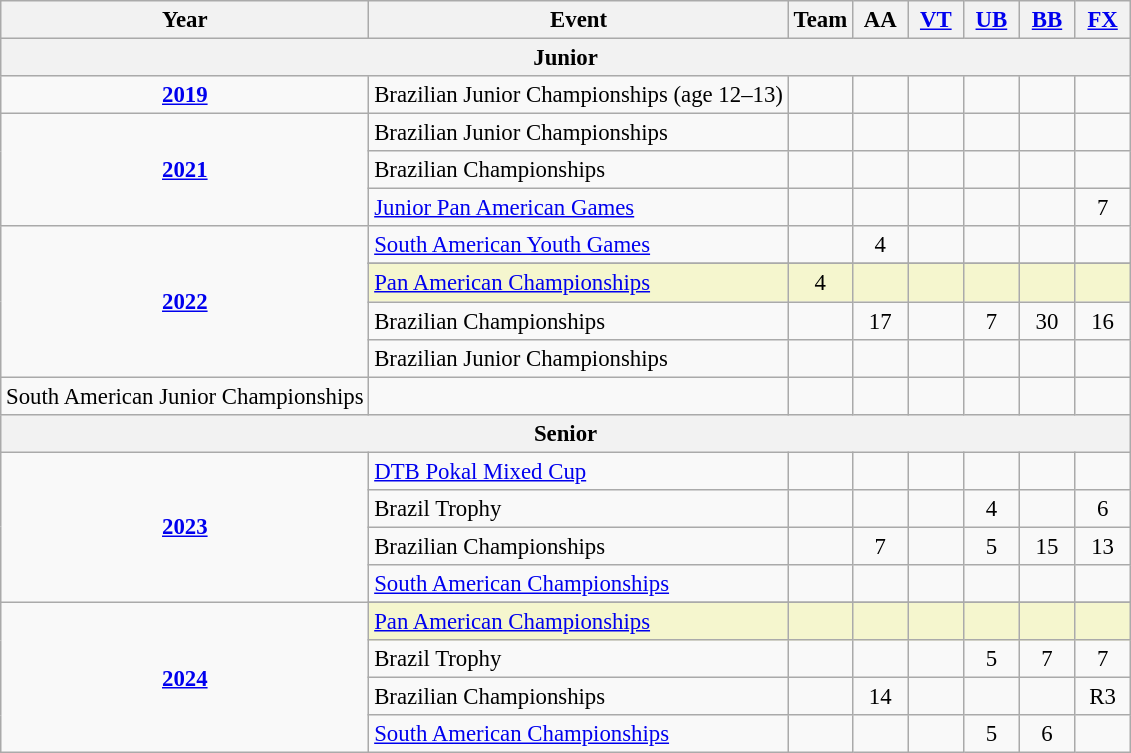<table class="wikitable" style="text-align:center; font-size:95%;">
<tr>
<th align="center">Year</th>
<th align="center">Event</th>
<th style="width:30px;">Team</th>
<th style="width:30px;">AA</th>
<th style="width:30px;"><a href='#'>VT</a></th>
<th style="width:30px;"><a href='#'>UB</a></th>
<th style="width:30px;"><a href='#'>BB</a></th>
<th style="width:30px;"><a href='#'>FX</a></th>
</tr>
<tr>
<th colspan="8" text-align: center;"><strong>Junior</strong></th>
</tr>
<tr>
<td rowspan="1"><strong><a href='#'>2019</a></strong></td>
<td align=left>Brazilian Junior Championships (age 12–13)</td>
<td></td>
<td></td>
<td></td>
<td></td>
<td></td>
<td></td>
</tr>
<tr>
<td rowspan="3"><strong><a href='#'>2021</a></strong></td>
<td align=left>Brazilian Junior Championships</td>
<td></td>
<td></td>
<td></td>
<td></td>
<td></td>
<td></td>
</tr>
<tr>
<td align=left>Brazilian Championships</td>
<td></td>
<td></td>
<td></td>
<td></td>
<td></td>
<td></td>
</tr>
<tr>
<td align=left><a href='#'>Junior Pan American Games</a></td>
<td></td>
<td></td>
<td></td>
<td></td>
<td></td>
<td>7</td>
</tr>
<tr>
<td rowspan="5"><strong><a href='#'>2022</a></strong></td>
<td align=left><a href='#'>South American Youth Games</a></td>
<td></td>
<td>4</td>
<td></td>
<td></td>
<td></td>
<td></td>
</tr>
<tr>
</tr>
<tr bgcolor=#F5F6CE>
<td align=left><a href='#'>Pan American Championships</a></td>
<td>4</td>
<td></td>
<td></td>
<td></td>
<td></td>
<td></td>
</tr>
<tr>
<td align=left>Brazilian Championships</td>
<td></td>
<td>17</td>
<td></td>
<td>7</td>
<td>30</td>
<td>16</td>
</tr>
<tr>
<td align=left>Brazilian Junior Championships</td>
<td></td>
<td></td>
<td></td>
<td></td>
<td></td>
<td></td>
</tr>
<tr>
<td align=left>South American Junior Championships</td>
<td></td>
<td></td>
<td></td>
<td></td>
<td></td>
<td></td>
</tr>
<tr>
<th colspan="8" text-align: center;"><strong>Senior</strong></th>
</tr>
<tr>
<td rowspan="4"><strong><a href='#'>2023</a></strong></td>
<td align=left><a href='#'>DTB Pokal Mixed Cup</a></td>
<td></td>
<td></td>
<td></td>
<td></td>
<td></td>
<td></td>
</tr>
<tr>
<td align=left>Brazil Trophy</td>
<td></td>
<td></td>
<td></td>
<td>4</td>
<td></td>
<td>6</td>
</tr>
<tr>
<td align=left>Brazilian Championships</td>
<td></td>
<td>7</td>
<td></td>
<td>5</td>
<td>15</td>
<td>13</td>
</tr>
<tr>
<td align=left><a href='#'>South American Championships</a></td>
<td></td>
<td></td>
<td></td>
<td></td>
<td></td>
<td></td>
</tr>
<tr>
<td rowspan="5"><strong><a href='#'>2024</a></strong></td>
</tr>
<tr bgcolor=#F5F6CE>
<td align=left><a href='#'>Pan American Championships</a></td>
<td></td>
<td></td>
<td></td>
<td></td>
<td></td>
<td></td>
</tr>
<tr>
<td align=left>Brazil Trophy</td>
<td></td>
<td></td>
<td></td>
<td>5</td>
<td>7</td>
<td>7</td>
</tr>
<tr>
<td align=left>Brazilian Championships</td>
<td></td>
<td>14</td>
<td></td>
<td></td>
<td></td>
<td>R3</td>
</tr>
<tr>
<td align=left><a href='#'>South American Championships</a></td>
<td></td>
<td></td>
<td></td>
<td>5</td>
<td>6</td>
<td></td>
</tr>
</table>
